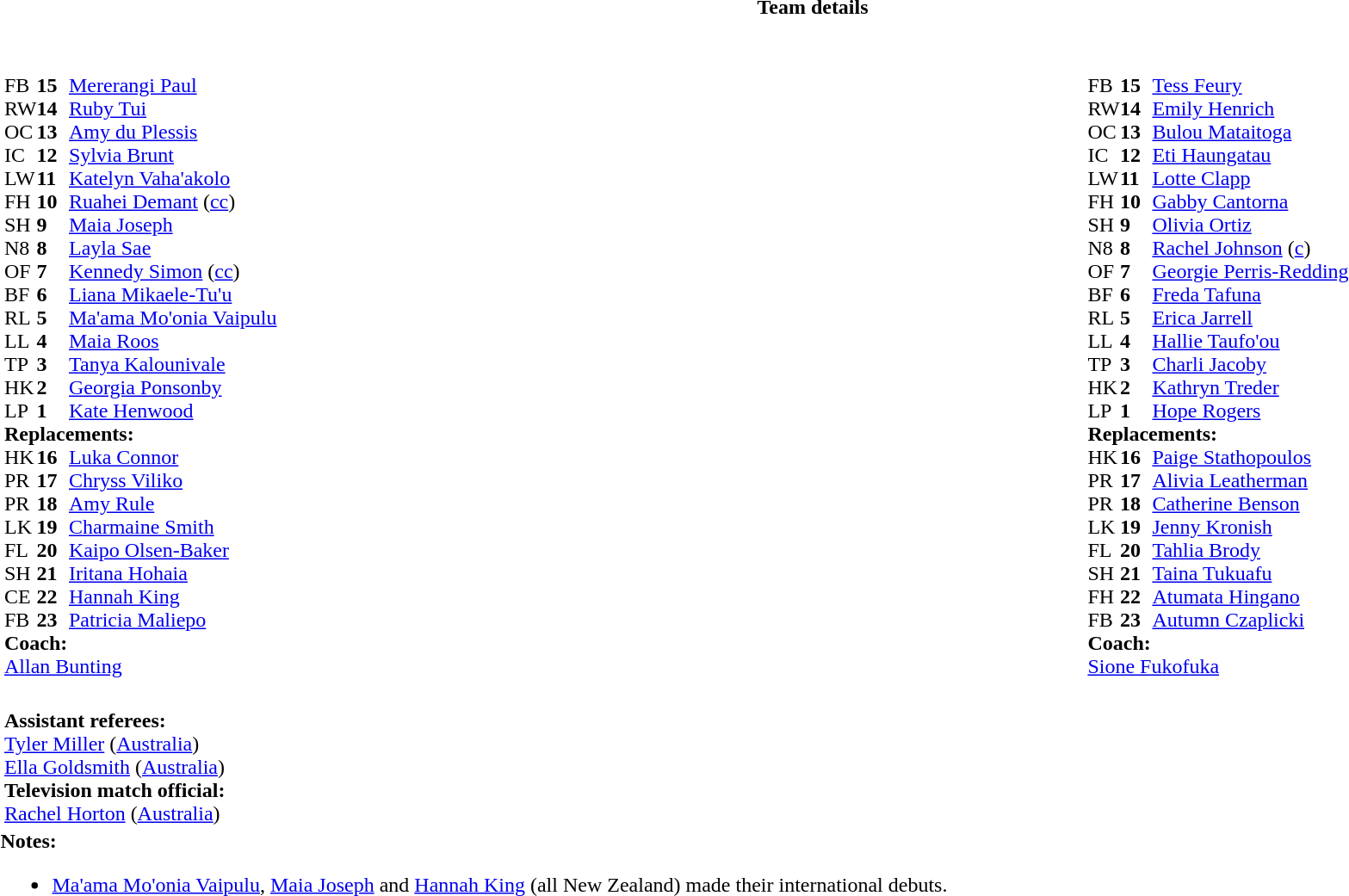<table border="0" style="width:100%;" class="collapsible collapsed">
<tr>
<th>Team details</th>
</tr>
<tr>
<td><br><table width="100%">
<tr>
<td style="vertical-align:top; width:50%"><br><table cellspacing="0" cellpadding="0">
<tr>
<th width="25"></th>
<th width="25"></th>
</tr>
<tr>
<td>FB</td>
<td><strong>15</strong></td>
<td><a href='#'>Mererangi Paul</a></td>
</tr>
<tr>
<td>RW</td>
<td><strong>14</strong></td>
<td><a href='#'>Ruby Tui</a></td>
</tr>
<tr>
<td>OC</td>
<td><strong>13</strong></td>
<td><a href='#'>Amy du Plessis</a></td>
</tr>
<tr>
<td>IC</td>
<td><strong>12</strong></td>
<td><a href='#'>Sylvia Brunt</a></td>
</tr>
<tr>
<td>LW</td>
<td><strong>11</strong></td>
<td><a href='#'>Katelyn Vaha'akolo</a></td>
</tr>
<tr>
<td>FH</td>
<td><strong>10</strong></td>
<td><a href='#'>Ruahei Demant</a> (<a href='#'>cc</a>)</td>
</tr>
<tr>
<td>SH</td>
<td><strong>9</strong></td>
<td><a href='#'>Maia Joseph</a></td>
</tr>
<tr>
<td>N8</td>
<td><strong>8</strong></td>
<td><a href='#'>Layla Sae</a></td>
</tr>
<tr>
<td>OF</td>
<td><strong>7</strong></td>
<td><a href='#'>Kennedy Simon</a> (<a href='#'>cc</a>)</td>
</tr>
<tr>
<td>BF</td>
<td><strong>6</strong></td>
<td><a href='#'>Liana Mikaele-Tu'u</a></td>
</tr>
<tr>
<td>RL</td>
<td><strong>5</strong></td>
<td><a href='#'>Ma'ama Mo'onia Vaipulu</a></td>
</tr>
<tr>
<td>LL</td>
<td><strong>4</strong></td>
<td><a href='#'>Maia Roos</a></td>
</tr>
<tr>
<td>TP</td>
<td><strong>3</strong></td>
<td><a href='#'>Tanya Kalounivale</a></td>
</tr>
<tr>
<td>HK</td>
<td><strong>2</strong></td>
<td><a href='#'>Georgia Ponsonby</a></td>
</tr>
<tr>
<td>LP</td>
<td><strong>1</strong></td>
<td><a href='#'>Kate Henwood</a></td>
</tr>
<tr>
<td colspan="3"><strong>Replacements:</strong></td>
</tr>
<tr>
<td>HK</td>
<td><strong>16</strong></td>
<td><a href='#'>Luka Connor</a></td>
</tr>
<tr>
<td>PR</td>
<td><strong>17</strong></td>
<td><a href='#'>Chryss Viliko</a></td>
</tr>
<tr>
<td>PR</td>
<td><strong>18</strong></td>
<td><a href='#'>Amy Rule</a></td>
</tr>
<tr>
<td>LK</td>
<td><strong>19</strong></td>
<td><a href='#'>Charmaine Smith</a></td>
</tr>
<tr>
<td>FL</td>
<td><strong>20</strong></td>
<td><a href='#'>Kaipo Olsen-Baker</a></td>
</tr>
<tr>
<td>SH</td>
<td><strong>21</strong></td>
<td><a href='#'>Iritana Hohaia</a></td>
</tr>
<tr>
<td>CE</td>
<td><strong>22</strong></td>
<td><a href='#'>Hannah King</a></td>
</tr>
<tr>
<td>FB</td>
<td><strong>23</strong></td>
<td><a href='#'>Patricia Maliepo</a></td>
</tr>
<tr>
<td colspan="3"><strong>Coach:</strong></td>
</tr>
<tr>
<td colspan="3"><a href='#'>Allan Bunting</a></td>
</tr>
<tr>
</tr>
</table>
</td>
<td style="vertical-align:top; width:50%"><br><table cellspacing="0" cellpadding="0" align="center">
<tr>
<th width="25"></th>
<th width="25"></th>
</tr>
<tr>
<td>FB</td>
<td><strong>15</strong></td>
<td><a href='#'>Tess Feury</a></td>
</tr>
<tr>
<td>RW</td>
<td><strong>14</strong></td>
<td><a href='#'>Emily Henrich</a></td>
</tr>
<tr>
<td>OC</td>
<td><strong>13</strong></td>
<td><a href='#'>Bulou Mataitoga</a></td>
</tr>
<tr>
<td>IC</td>
<td><strong>12</strong></td>
<td><a href='#'>Eti Haungatau</a></td>
<td></td>
<td></td>
</tr>
<tr>
<td>LW</td>
<td><strong>11</strong></td>
<td><a href='#'>Lotte Clapp</a></td>
<td></td>
<td></td>
</tr>
<tr>
<td>FH</td>
<td><strong>10</strong></td>
<td><a href='#'>Gabby Cantorna</a></td>
</tr>
<tr>
<td>SH</td>
<td><strong>9</strong></td>
<td><a href='#'>Olivia Ortiz</a></td>
<td></td>
<td></td>
</tr>
<tr>
<td>N8</td>
<td><strong>8</strong></td>
<td><a href='#'>Rachel Johnson</a> (<a href='#'>c</a>)</td>
</tr>
<tr>
<td>OF</td>
<td><strong>7</strong></td>
<td><a href='#'>Georgie Perris-Redding</a></td>
</tr>
<tr>
<td>BF</td>
<td><strong>6</strong></td>
<td><a href='#'>Freda Tafuna</a></td>
<td></td>
<td></td>
</tr>
<tr>
<td>RL</td>
<td><strong>5</strong></td>
<td><a href='#'>Erica Jarrell</a></td>
<td></td>
<td></td>
</tr>
<tr>
<td>LL</td>
<td><strong>4</strong></td>
<td><a href='#'>Hallie Taufo'ou</a></td>
</tr>
<tr>
<td>TP</td>
<td><strong>3</strong></td>
<td><a href='#'>Charli Jacoby</a></td>
<td></td>
<td></td>
</tr>
<tr>
<td>HK</td>
<td><strong>2</strong></td>
<td><a href='#'>Kathryn Treder</a></td>
<td></td>
<td></td>
</tr>
<tr>
<td>LP</td>
<td><strong>1</strong></td>
<td><a href='#'>Hope Rogers</a></td>
<td></td>
<td></td>
</tr>
<tr>
<td colspan="3"><strong>Replacements:</strong></td>
</tr>
<tr>
<td>HK</td>
<td><strong>16</strong></td>
<td><a href='#'>Paige Stathopoulos</a></td>
<td></td>
<td></td>
</tr>
<tr>
<td>PR</td>
<td><strong>17</strong></td>
<td><a href='#'>Alivia Leatherman</a></td>
<td></td>
<td></td>
</tr>
<tr>
<td>PR</td>
<td><strong>18</strong></td>
<td><a href='#'>Catherine Benson</a></td>
<td></td>
<td></td>
</tr>
<tr>
<td>LK</td>
<td><strong>19</strong></td>
<td><a href='#'>Jenny Kronish</a></td>
<td></td>
<td></td>
</tr>
<tr>
<td>FL</td>
<td><strong>20</strong></td>
<td><a href='#'>Tahlia Brody</a></td>
<td></td>
<td></td>
</tr>
<tr>
<td>SH</td>
<td><strong>21</strong></td>
<td><a href='#'>Taina Tukuafu</a></td>
<td></td>
<td></td>
</tr>
<tr>
<td>FH</td>
<td><strong>22</strong></td>
<td><a href='#'>Atumata Hingano</a></td>
<td></td>
<td></td>
</tr>
<tr>
<td>FB</td>
<td><strong>23</strong></td>
<td><a href='#'>Autumn Czaplicki</a></td>
<td></td>
<td></td>
</tr>
<tr>
<td colspan="3"><strong>Coach:</strong></td>
</tr>
<tr>
<td colspan="3"><a href='#'>Sione Fukofuka</a></td>
</tr>
</table>
</td>
</tr>
</table>
<table width=100%>
<tr>
<td><br><strong>Assistant referees:</strong>
<br><a href='#'>Tyler Miller</a> (<a href='#'>Australia</a>)
<br><a href='#'>Ella Goldsmith</a> (<a href='#'>Australia</a>)
<br><strong>Television match official:</strong>
<br><a href='#'>Rachel Horton</a> (<a href='#'>Australia</a>)</td>
</tr>
</table>
<strong>Notes:</strong><ul><li><a href='#'>Ma'ama Mo'onia Vaipulu</a>, <a href='#'>Maia Joseph</a> and <a href='#'>Hannah King</a> (all New Zealand) made their international debuts.</li></ul></td>
</tr>
</table>
